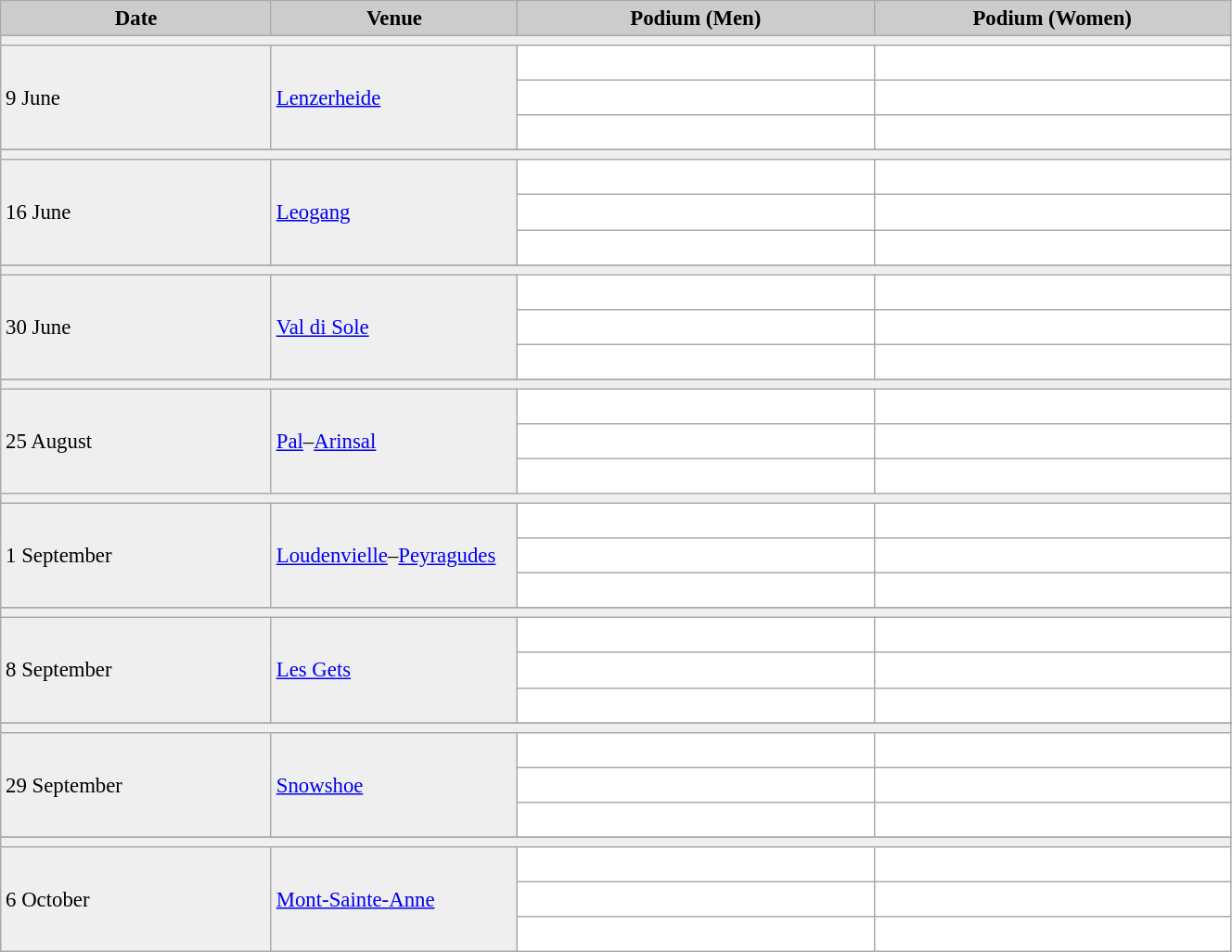<table class="wikitable" width=70% bgcolor="#f7f8ff" cellpadding="3" cellspacing="0" border="1" style="font-size: 95%; border: gray solid 1px; border-collapse: collapse;">
<tr bgcolor="#CCCCCC">
<td align="center"><strong>Date</strong></td>
<td width=20% align="center"><strong>Venue</strong></td>
<td width=29% align="center"><strong>Podium (Men)</strong></td>
<td width=29% align="center"><strong>Podium (Women)</strong></td>
</tr>
<tr bgcolor="#EFEFEF">
<td colspan=4></td>
</tr>
<tr bgcolor="#EFEFEF">
<td rowspan=3>9 June</td>
<td rowspan=3> <a href='#'>Lenzerheide</a></td>
<td bgcolor="#ffffff">   </td>
<td bgcolor="#ffffff">   </td>
</tr>
<tr>
<td bgcolor="#ffffff">   </td>
<td bgcolor="#ffffff">   </td>
</tr>
<tr>
<td bgcolor="#ffffff">   </td>
<td bgcolor="#ffffff">   </td>
</tr>
<tr>
</tr>
<tr bgcolor="#EFEFEF">
<td colspan=4></td>
</tr>
<tr bgcolor="#EFEFEF">
<td rowspan=3>16 June</td>
<td rowspan=3> <a href='#'>Leogang</a></td>
<td bgcolor="#ffffff">   </td>
<td bgcolor="#ffffff">   </td>
</tr>
<tr>
<td bgcolor="#ffffff">   </td>
<td bgcolor="#ffffff">   </td>
</tr>
<tr>
<td bgcolor="#ffffff">   </td>
<td bgcolor="#ffffff">   </td>
</tr>
<tr>
</tr>
<tr bgcolor="#EFEFEF">
<td colspan=4></td>
</tr>
<tr bgcolor="#EFEFEF">
<td rowspan=3>30 June</td>
<td rowspan=3> <a href='#'>Val di Sole</a></td>
<td bgcolor="#ffffff">   </td>
<td bgcolor="#ffffff">   </td>
</tr>
<tr>
<td bgcolor="#ffffff">   </td>
<td bgcolor="#ffffff">   </td>
</tr>
<tr>
<td bgcolor="#ffffff">   </td>
<td bgcolor="#ffffff">   </td>
</tr>
<tr>
</tr>
<tr bgcolor="#EFEFEF">
<td colspan="4"></td>
</tr>
<tr bgcolor="#EFEFEF">
<td rowspan="3">25 August</td>
<td rowspan="3"> <a href='#'>Pal</a>–<a href='#'>Arinsal</a></td>
<td bgcolor="#ffffff">   </td>
<td bgcolor="#ffffff">   </td>
</tr>
<tr>
<td bgcolor="#ffffff">   </td>
<td bgcolor="#ffffff">   </td>
</tr>
<tr>
<td bgcolor="#ffffff">   </td>
<td bgcolor="#ffffff">   </td>
</tr>
<tr bgcolor="#EFEFEF">
<td colspan=4></td>
</tr>
<tr bgcolor="#EFEFEF">
<td rowspan=3>1 September</td>
<td nowrap rowspan=3> <a href='#'>Loudenvielle</a>–<a href='#'>Peyragudes</a></td>
<td bgcolor="#ffffff">   </td>
<td bgcolor="#ffffff">   </td>
</tr>
<tr>
<td bgcolor="#ffffff">   </td>
<td bgcolor="#ffffff">   </td>
</tr>
<tr>
<td bgcolor="#ffffff">   </td>
<td bgcolor="#ffffff">   </td>
</tr>
<tr>
</tr>
<tr bgcolor="#EFEFEF">
<td colspan=4></td>
</tr>
<tr bgcolor="#EFEFEF">
<td rowspan=3>8 September</td>
<td rowspan=3> <a href='#'>Les Gets</a></td>
<td bgcolor="#ffffff">   </td>
<td bgcolor="#ffffff">   </td>
</tr>
<tr>
<td bgcolor="#ffffff">   </td>
<td bgcolor="#ffffff">   </td>
</tr>
<tr>
<td bgcolor="#ffffff">   </td>
<td bgcolor="#ffffff">   </td>
</tr>
<tr>
</tr>
<tr bgcolor="#EFEFEF">
<td colspan=4></td>
</tr>
<tr bgcolor="#EFEFEF">
<td rowspan=3>29 September</td>
<td rowspan=3> <a href='#'>Snowshoe</a></td>
<td bgcolor="#ffffff">   </td>
<td bgcolor="#ffffff">   </td>
</tr>
<tr>
<td bgcolor="#ffffff">   </td>
<td bgcolor="#ffffff">   </td>
</tr>
<tr>
<td bgcolor="#ffffff">   </td>
<td bgcolor="#ffffff">   </td>
</tr>
<tr>
</tr>
<tr bgcolor="#EFEFEF">
<td colspan=4></td>
</tr>
<tr bgcolor="#EFEFEF">
<td rowspan=3>6 October</td>
<td rowspan=3> <a href='#'>Mont-Sainte-Anne</a></td>
<td bgcolor="#ffffff">   </td>
<td bgcolor="#ffffff">   </td>
</tr>
<tr>
<td bgcolor="#ffffff">   </td>
<td bgcolor="#ffffff">   </td>
</tr>
<tr>
<td bgcolor="#ffffff">   </td>
<td bgcolor="#ffffff">   </td>
</tr>
</table>
